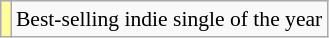<table class="wikitable plainrowheaders" style="font-size:90%;">
<tr>
<td bgcolor=#FFFF99 align=center></td>
<td>Best-selling indie single of the year</td>
</tr>
</table>
